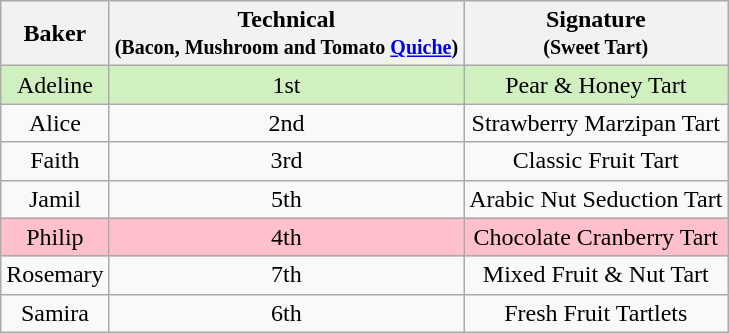<table class="wikitable" style="text-align:center;">
<tr>
<th>Baker</th>
<th>Technical<br><small>(Bacon, Mushroom and Tomato <a href='#'>Quiche</a>)</small></th>
<th>Signature<br><small>(Sweet Tart)</small></th>
</tr>
<tr style="background:#d0f0c0">
<td>Adeline</td>
<td>1st</td>
<td>Pear & Honey Tart</td>
</tr>
<tr>
<td>Alice</td>
<td>2nd</td>
<td>Strawberry Marzipan Tart</td>
</tr>
<tr>
<td>Faith</td>
<td>3rd</td>
<td>Classic Fruit Tart</td>
</tr>
<tr>
<td>Jamil</td>
<td>5th</td>
<td>Arabic Nut Seduction Tart</td>
</tr>
<tr style="background:pink;">
<td>Philip</td>
<td>4th</td>
<td>Chocolate Cranberry Tart</td>
</tr>
<tr>
<td>Rosemary</td>
<td>7th</td>
<td>Mixed Fruit & Nut Tart</td>
</tr>
<tr>
<td>Samira</td>
<td>6th</td>
<td>Fresh Fruit Tartlets</td>
</tr>
</table>
